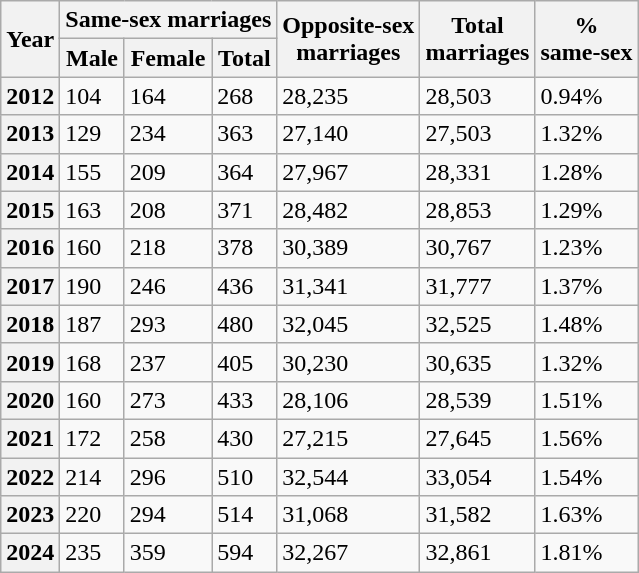<table class="wikitable">
<tr>
<th rowspan=2>Year</th>
<th colspan=3>Same-sex marriages</th>
<th rowspan=2>Opposite-sex<br> marriages</th>
<th rowspan=2>Total<br> marriages</th>
<th rowspan=2>%<br> same-sex</th>
</tr>
<tr>
<th>Male</th>
<th>Female</th>
<th>Total</th>
</tr>
<tr>
<th>2012</th>
<td>104</td>
<td>164</td>
<td>268</td>
<td>28,235</td>
<td>28,503</td>
<td>0.94%</td>
</tr>
<tr>
<th>2013</th>
<td>129</td>
<td>234</td>
<td>363</td>
<td>27,140</td>
<td>27,503</td>
<td>1.32%</td>
</tr>
<tr>
<th>2014</th>
<td>155</td>
<td>209</td>
<td>364</td>
<td>27,967</td>
<td>28,331</td>
<td>1.28%</td>
</tr>
<tr>
<th>2015</th>
<td>163</td>
<td>208</td>
<td>371</td>
<td>28,482</td>
<td>28,853</td>
<td>1.29%</td>
</tr>
<tr>
<th>2016</th>
<td>160</td>
<td>218</td>
<td>378</td>
<td>30,389</td>
<td>30,767</td>
<td>1.23%</td>
</tr>
<tr>
<th>2017</th>
<td>190</td>
<td>246</td>
<td>436</td>
<td>31,341</td>
<td>31,777</td>
<td>1.37%</td>
</tr>
<tr>
<th>2018</th>
<td>187</td>
<td>293</td>
<td>480</td>
<td>32,045</td>
<td>32,525</td>
<td>1.48%</td>
</tr>
<tr>
<th>2019</th>
<td>168</td>
<td>237</td>
<td>405</td>
<td>30,230</td>
<td>30,635</td>
<td>1.32%</td>
</tr>
<tr>
<th>2020</th>
<td>160</td>
<td>273</td>
<td>433</td>
<td>28,106</td>
<td>28,539</td>
<td>1.51%</td>
</tr>
<tr>
<th>2021</th>
<td>172</td>
<td>258</td>
<td>430</td>
<td>27,215</td>
<td>27,645</td>
<td>1.56%</td>
</tr>
<tr>
<th>2022</th>
<td>214</td>
<td>296</td>
<td>510</td>
<td>32,544</td>
<td>33,054</td>
<td>1.54%</td>
</tr>
<tr>
<th>2023</th>
<td>220</td>
<td>294</td>
<td>514</td>
<td>31,068</td>
<td>31,582</td>
<td>1.63%</td>
</tr>
<tr>
<th>2024</th>
<td>235</td>
<td>359</td>
<td>594</td>
<td>32,267</td>
<td>32,861</td>
<td>1.81%</td>
</tr>
</table>
